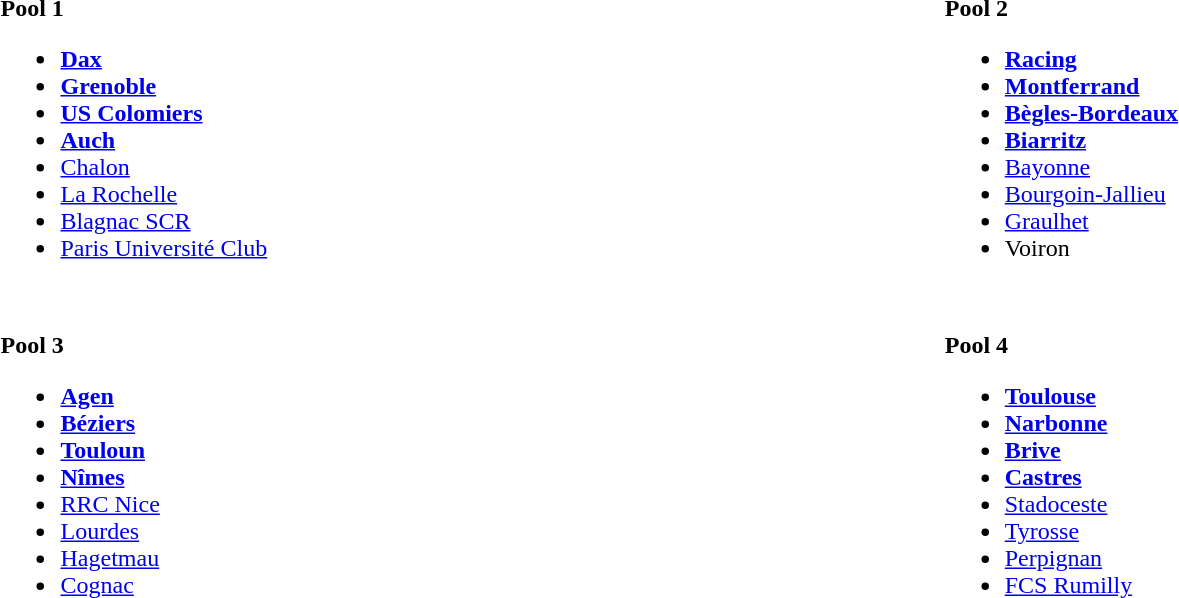<table width="100%" align="center" border="0" cellpadding="4" cellspacing="5">
<tr valign="top" align="left">
<td width="50%"><br><strong> Pool 1 </strong><ul><li><strong><a href='#'>Dax</a></strong></li><li><strong><a href='#'>Grenoble</a></strong></li><li><strong><a href='#'>US Colomiers</a></strong></li><li><strong><a href='#'>Auch</a></strong></li><li><a href='#'>Chalon</a></li><li><a href='#'>La Rochelle</a></li><li><a href='#'>Blagnac SCR</a></li><li><a href='#'>Paris Université Club</a></li></ul></td>
<td width="50%"><br><strong> Pool 2 </strong><ul><li><strong><a href='#'>Racing</a></strong></li><li><strong><a href='#'>Montferrand</a></strong></li><li><strong><a href='#'>Bègles-Bordeaux</a></strong></li><li><strong><a href='#'>Biarritz</a> </strong></li><li><a href='#'>Bayonne</a></li><li><a href='#'>Bourgoin-Jallieu</a></li><li><a href='#'>Graulhet</a></li><li>Voiron</li></ul></td>
</tr>
<tr valign="top" align="left">
<td width="50%"><br><strong> Pool 3 </strong><ul><li><strong><a href='#'>Agen</a></strong></li><li><strong><a href='#'>Béziers</a></strong></li><li><strong><a href='#'>Touloun</a></strong></li><li><strong><a href='#'>Nîmes</a></strong></li><li><a href='#'>RRC Nice</a></li><li><a href='#'>Lourdes</a></li><li><a href='#'>Hagetmau</a></li><li><a href='#'>Cognac</a></li></ul></td>
<td width="50%"><br><strong> Pool 4 </strong><ul><li><strong><a href='#'>Toulouse</a></strong></li><li><strong><a href='#'>Narbonne</a></strong></li><li><strong><a href='#'>Brive</a></strong></li><li><strong><a href='#'>Castres</a></strong></li><li><a href='#'>Stadoceste</a></li><li><a href='#'>Tyrosse</a></li><li><a href='#'>Perpignan</a></li><li><a href='#'>FCS Rumilly</a></li></ul></td>
</tr>
</table>
